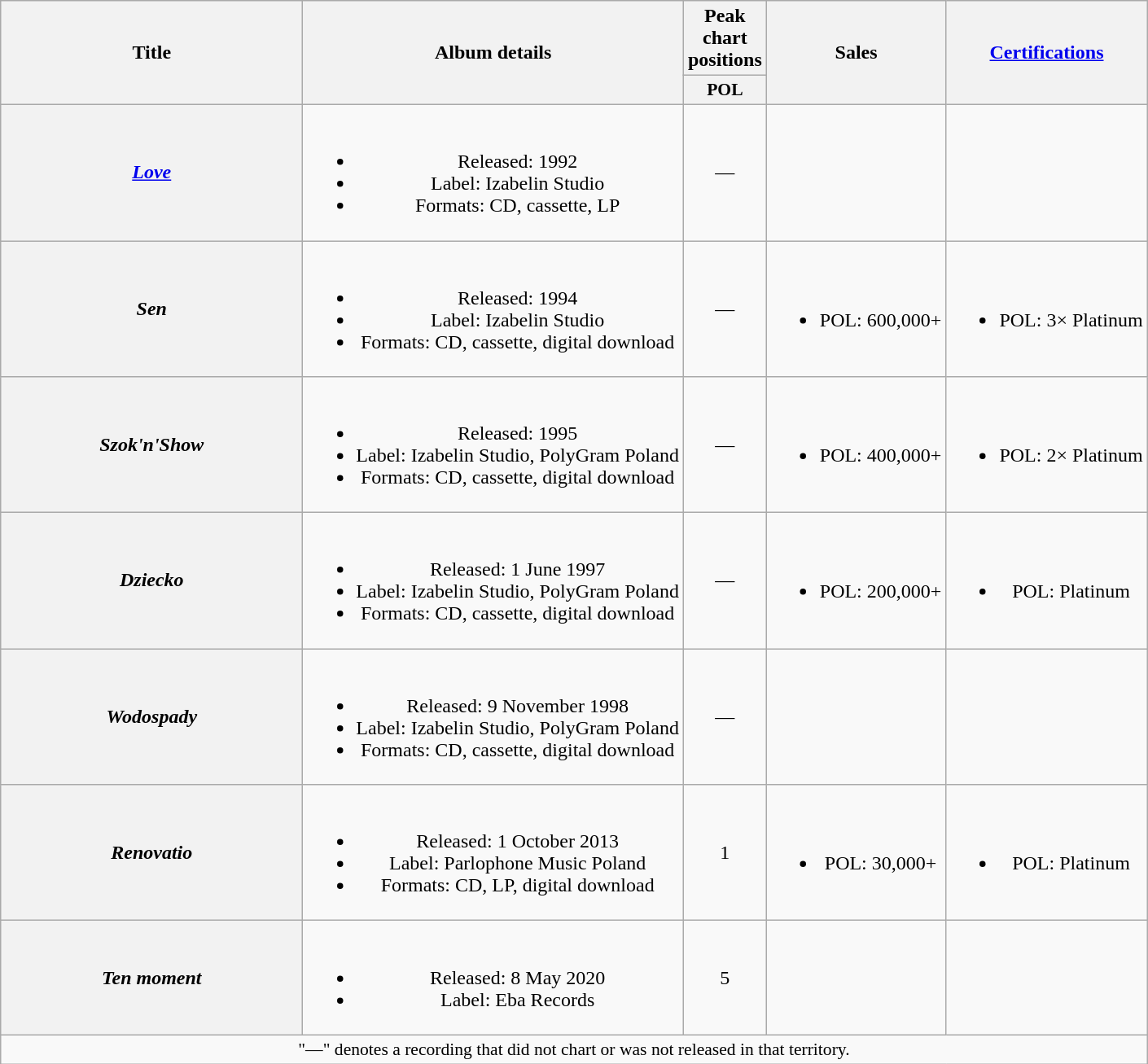<table class="wikitable plainrowheaders" style="text-align:center;">
<tr>
<th scope="col" rowspan="2" style="width:15em;">Title</th>
<th scope="col" rowspan="2">Album details</th>
<th scope="col">Peak chart positions</th>
<th scope="col" rowspan="2">Sales</th>
<th scope="col" rowspan="2"><a href='#'>Certifications</a></th>
</tr>
<tr>
<th scope="col" style="width:3em;font-size:90%;">POL<br></th>
</tr>
<tr>
<th scope="row"><em><a href='#'>Love</a></em></th>
<td><br><ul><li>Released: 1992</li><li>Label: Izabelin Studio</li><li>Formats: CD, cassette, LP</li></ul></td>
<td>—</td>
<td></td>
<td></td>
</tr>
<tr>
<th scope="row"><em>Sen</em></th>
<td><br><ul><li>Released: 1994</li><li>Label: Izabelin Studio</li><li>Formats: CD, cassette, digital download</li></ul></td>
<td>—</td>
<td><br><ul><li>POL: 600,000+</li></ul></td>
<td><br><ul><li>POL: 3× Platinum</li></ul></td>
</tr>
<tr>
<th scope="row"><em>Szok'n'Show</em></th>
<td><br><ul><li>Released: 1995</li><li>Label: Izabelin Studio, PolyGram Poland</li><li>Formats: CD, cassette, digital download</li></ul></td>
<td>—</td>
<td><br><ul><li>POL: 400,000+</li></ul></td>
<td><br><ul><li>POL: 2× Platinum</li></ul></td>
</tr>
<tr>
<th scope="row"><em>Dziecko</em></th>
<td><br><ul><li>Released: 1 June 1997</li><li>Label: Izabelin Studio, PolyGram Poland</li><li>Formats: CD, cassette, digital download</li></ul></td>
<td>—</td>
<td><br><ul><li>POL: 200,000+</li></ul></td>
<td><br><ul><li>POL: Platinum</li></ul></td>
</tr>
<tr>
<th scope="row"><em>Wodospady</em></th>
<td><br><ul><li>Released: 9 November 1998</li><li>Label: Izabelin Studio, PolyGram Poland</li><li>Formats: CD, cassette, digital download</li></ul></td>
<td>—</td>
<td></td>
<td></td>
</tr>
<tr>
<th scope="row"><em>Renovatio</em></th>
<td><br><ul><li>Released: 1 October 2013</li><li>Label: Parlophone Music Poland</li><li>Formats: CD, LP, digital download</li></ul></td>
<td>1</td>
<td><br><ul><li>POL: 30,000+</li></ul></td>
<td><br><ul><li>POL: Platinum</li></ul></td>
</tr>
<tr>
<th scope="row"><em>Ten moment</em></th>
<td><br><ul><li>Released: 8 May 2020</li><li>Label: Eba Records</li></ul></td>
<td>5</td>
<td></td>
<td></td>
</tr>
<tr>
<td colspan="20" style="font-size:90%">"—" denotes a recording that did not chart or was not released in that territory.</td>
</tr>
</table>
